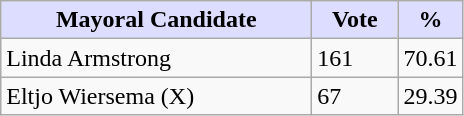<table class="wikitable">
<tr>
<th style="background:#ddf; width:200px;">Mayoral Candidate </th>
<th style="background:#ddf; width:50px;">Vote</th>
<th style="background:#ddf; width:30px;">%</th>
</tr>
<tr>
<td>Linda Armstrong</td>
<td>161</td>
<td>70.61</td>
</tr>
<tr>
<td>Eltjo Wiersema (X)</td>
<td>67</td>
<td>29.39</td>
</tr>
</table>
